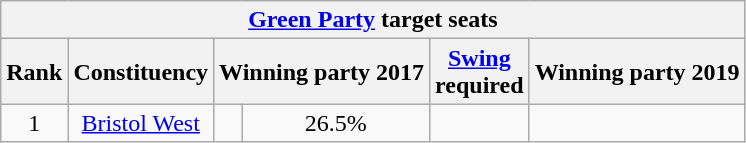<table class="wikitable plainrowheaders sortable" style="text-align:center">
<tr>
<th colspan=7><a href='#'>Green Party</a> target seats</th>
</tr>
<tr>
<th>Rank</th>
<th>Constituency</th>
<th colspan=2>Winning party 2017</th>
<th><a href='#'>Swing</a><br>required</th>
<th colspan=2>Winning party 2019</th>
</tr>
<tr>
<td>1</td>
<td><a href='#'>Bristol West</a></td>
<td></td>
<td>26.5%</td>
<td></td>
</tr>
</table>
